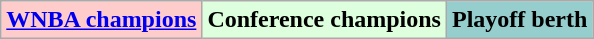<table class="wikitable">
<tr>
<td align="center" bgcolor="#FFCCCC"><strong><a href='#'>WNBA champions</a></strong></td>
<td align="center" bgcolor="#DDFFDD"><strong>Conference champions</strong></td>
<td align="center" bgcolor="#96CDCD"><strong>Playoff berth</strong></td>
</tr>
</table>
